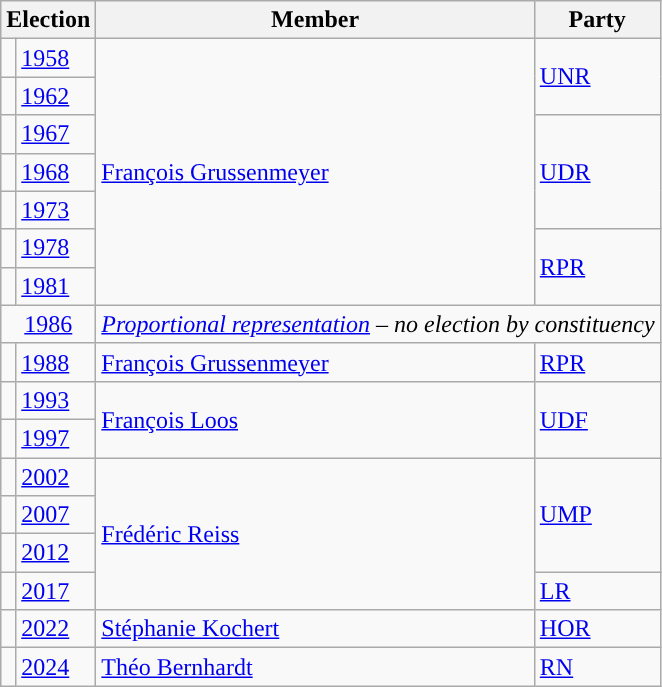<table class="wikitable">
<tr>
<th colspan="2">Election</th>
<th>Member</th>
<th>Party</th>
</tr>
<tr>
<td style="background-color: "></td>
<td><a href='#'>1958</a></td>
<td rowspan="7"><a href='#'>François Grussenmeyer</a></td>
<td rowspan="2"><a href='#'>UNR</a></td>
</tr>
<tr>
<td style="background-color: "></td>
<td><a href='#'>1962</a></td>
</tr>
<tr>
<td style="background-color: "></td>
<td><a href='#'>1967</a></td>
<td rowspan="3"><a href='#'>UDR</a></td>
</tr>
<tr>
<td style="background-color: "></td>
<td><a href='#'>1968</a></td>
</tr>
<tr>
<td style="background-color: "></td>
<td><a href='#'>1973</a></td>
</tr>
<tr>
<td style="background-color: "></td>
<td><a href='#'>1978</a></td>
<td rowspan="2"><a href='#'>RPR</a></td>
</tr>
<tr>
<td style="background-color: "></td>
<td><a href='#'>1981</a></td>
</tr>
<tr>
<td colspan="2" align="center"><a href='#'>1986</a></td>
<td colspan="2"><em><a href='#'>Proportional representation</a> – no election by constituency</em></td>
</tr>
<tr>
<td style="background-color: "></td>
<td><a href='#'>1988</a></td>
<td><a href='#'>François Grussenmeyer</a></td>
<td><a href='#'>RPR</a></td>
</tr>
<tr>
<td style="background-color: "></td>
<td><a href='#'>1993</a></td>
<td rowspan="2"><a href='#'>François Loos</a></td>
<td rowspan="2"><a href='#'>UDF</a></td>
</tr>
<tr>
<td style="background-color: "></td>
<td><a href='#'>1997</a></td>
</tr>
<tr>
<td style="background-color: "></td>
<td><a href='#'>2002</a></td>
<td rowspan="4"><a href='#'>Frédéric Reiss</a></td>
<td rowspan="3"><a href='#'>UMP</a></td>
</tr>
<tr>
<td style="background-color: "></td>
<td><a href='#'>2007</a></td>
</tr>
<tr>
<td style="background-color: "></td>
<td><a href='#'>2012</a></td>
</tr>
<tr>
<td style="background-color: "></td>
<td><a href='#'>2017</a></td>
<td><a href='#'>LR</a></td>
</tr>
<tr>
<td style="background-color: "></td>
<td><a href='#'>2022</a></td>
<td><a href='#'>Stéphanie Kochert</a></td>
<td><a href='#'>HOR</a></td>
</tr>
<tr>
<td style="background-color: "></td>
<td><a href='#'>2024</a></td>
<td><a href='#'>Théo Bernhardt</a></td>
<td><a href='#'>RN</a></td>
</tr>
</table>
